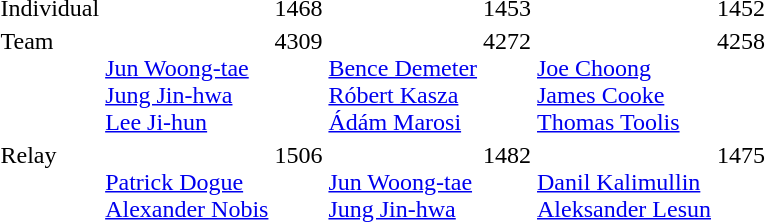<table>
<tr style="vertical-align:top;">
<td>Individual</td>
<td></td>
<td>1468</td>
<td></td>
<td>1453</td>
<td></td>
<td>1452</td>
</tr>
<tr style="vertical-align:top;">
<td>Team</td>
<td><br><a href='#'>Jun Woong-tae</a><br><a href='#'>Jung Jin-hwa</a><br><a href='#'>Lee Ji-hun</a></td>
<td>4309</td>
<td><br><a href='#'>Bence Demeter</a><br><a href='#'>Róbert Kasza</a><br><a href='#'>Ádám Marosi</a></td>
<td>4272</td>
<td><br><a href='#'>Joe Choong</a><br><a href='#'>James Cooke</a><br><a href='#'>Thomas Toolis</a></td>
<td>4258</td>
</tr>
<tr style="vertical-align:top;">
<td>Relay</td>
<td><br><a href='#'>Patrick Dogue</a><br><a href='#'>Alexander Nobis</a></td>
<td>1506</td>
<td><br><a href='#'>Jun Woong-tae</a><br><a href='#'>Jung Jin-hwa</a></td>
<td>1482</td>
<td><br><a href='#'>Danil Kalimullin</a><br><a href='#'>Aleksander Lesun</a></td>
<td>1475</td>
</tr>
</table>
